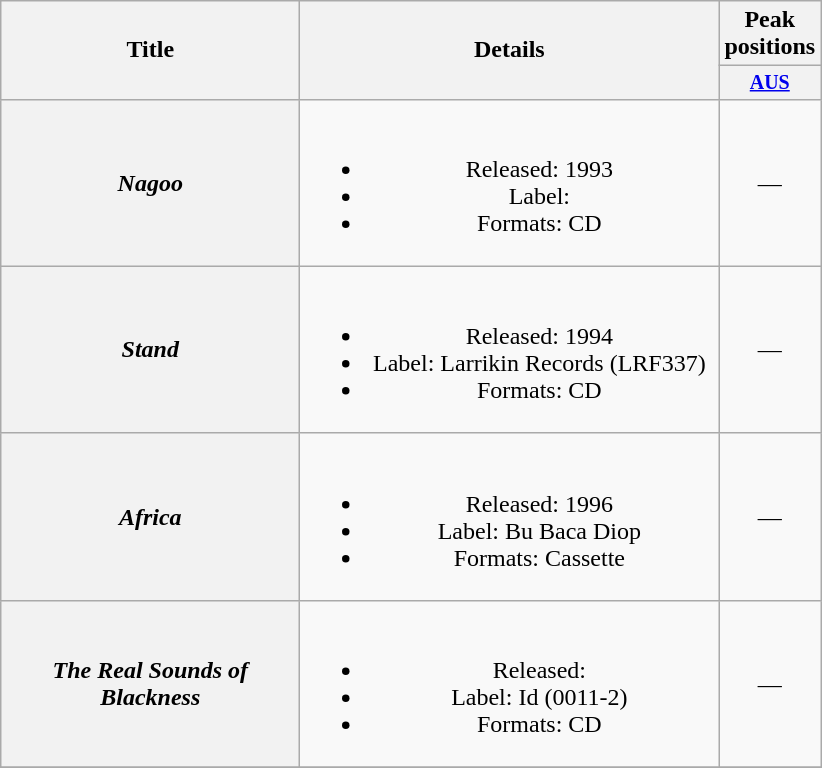<table class="wikitable plainrowheaders" style="text-align:center;">
<tr>
<th rowspan="2" style="width:12em;">Title</th>
<th rowspan="2" style="width:17em;">Details</th>
<th colspan="1">Peak positions</th>
</tr>
<tr style="font-size:smaller;">
<th width="50"><a href='#'>AUS</a><br></th>
</tr>
<tr>
<th scope="row"><em>Nagoo</em></th>
<td><br><ul><li>Released: 1993</li><li>Label:</li><li>Formats: CD</li></ul></td>
<td>—</td>
</tr>
<tr>
<th scope="row"><em>Stand</em></th>
<td><br><ul><li>Released: 1994</li><li>Label: Larrikin Records (LRF337)</li><li>Formats: CD</li></ul></td>
<td>—</td>
</tr>
<tr>
<th scope="row"><em>Africa</em></th>
<td><br><ul><li>Released: 1996</li><li>Label: Bu Baca Diop</li><li>Formats: Cassette</li></ul></td>
<td>—</td>
</tr>
<tr>
<th scope="row"><em>The Real Sounds of Blackness</em></th>
<td><br><ul><li>Released:</li><li>Label: Id (0011-2)</li><li>Formats: CD</li></ul></td>
<td>—</td>
</tr>
<tr>
</tr>
</table>
